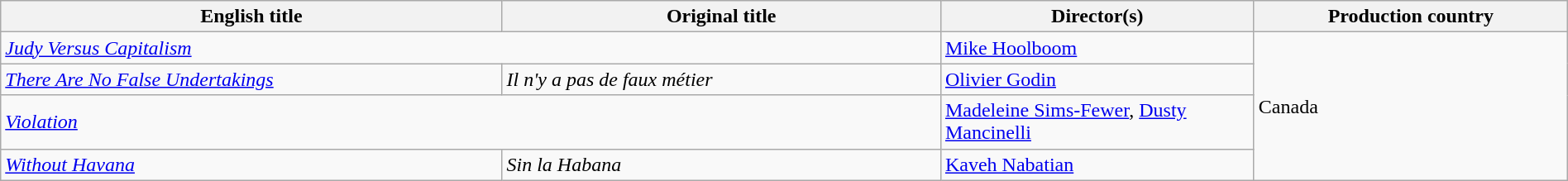<table class="wikitable" width=100%>
<tr>
<th scope="col" width="32%">English title</th>
<th scope="col" width="28%">Original title</th>
<th scope="col" width="20%">Director(s)</th>
<th scope="col" width="20%">Production country</th>
</tr>
<tr>
<td colspan=2><em><a href='#'>Judy Versus Capitalism</a></em></td>
<td><a href='#'>Mike Hoolboom</a></td>
<td rowspan=4>Canada</td>
</tr>
<tr>
<td><em><a href='#'>There Are No False Undertakings</a></em></td>
<td><em>Il n'y a pas de faux métier</em></td>
<td><a href='#'>Olivier Godin</a></td>
</tr>
<tr>
<td colspan=2><em><a href='#'>Violation</a></em></td>
<td><a href='#'>Madeleine Sims-Fewer</a>, <a href='#'>Dusty Mancinelli</a></td>
</tr>
<tr>
<td><em><a href='#'>Without Havana</a></em></td>
<td><em>Sin la Habana</em></td>
<td><a href='#'>Kaveh Nabatian</a></td>
</tr>
</table>
